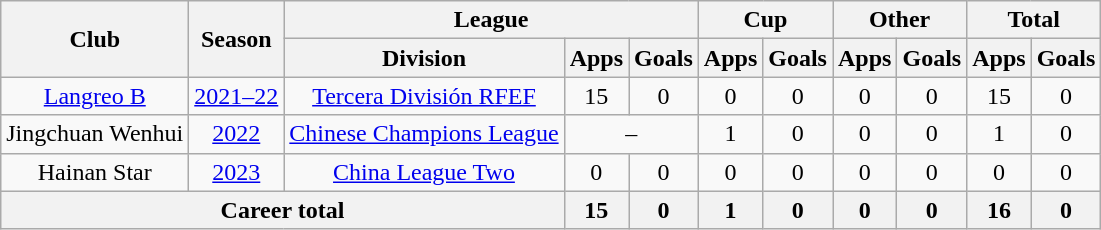<table class="wikitable" style="text-align: center">
<tr>
<th rowspan=2>Club</th>
<th rowspan=2>Season</th>
<th colspan=3>League</th>
<th colspan=2>Cup</th>
<th colspan=2>Other</th>
<th colspan=2>Total</th>
</tr>
<tr>
<th>Division</th>
<th>Apps</th>
<th>Goals</th>
<th>Apps</th>
<th>Goals</th>
<th>Apps</th>
<th>Goals</th>
<th>Apps</th>
<th>Goals</th>
</tr>
<tr>
<td><a href='#'>Langreo B</a></td>
<td><a href='#'>2021–22</a></td>
<td><a href='#'>Tercera División RFEF</a></td>
<td>15</td>
<td>0</td>
<td>0</td>
<td>0</td>
<td>0</td>
<td>0</td>
<td>15</td>
<td>0</td>
</tr>
<tr>
<td>Jingchuan Wenhui</td>
<td><a href='#'>2022</a></td>
<td><a href='#'>Chinese Champions League</a></td>
<td colspan=2>–</td>
<td>1</td>
<td>0</td>
<td>0</td>
<td>0</td>
<td>1</td>
<td>0</td>
</tr>
<tr>
<td>Hainan Star</td>
<td><a href='#'>2023</a></td>
<td><a href='#'>China League Two</a></td>
<td>0</td>
<td>0</td>
<td>0</td>
<td>0</td>
<td>0</td>
<td>0</td>
<td>0</td>
<td>0</td>
</tr>
<tr>
<th colspan=3>Career total</th>
<th>15</th>
<th>0</th>
<th>1</th>
<th>0</th>
<th>0</th>
<th>0</th>
<th>16</th>
<th>0</th>
</tr>
</table>
